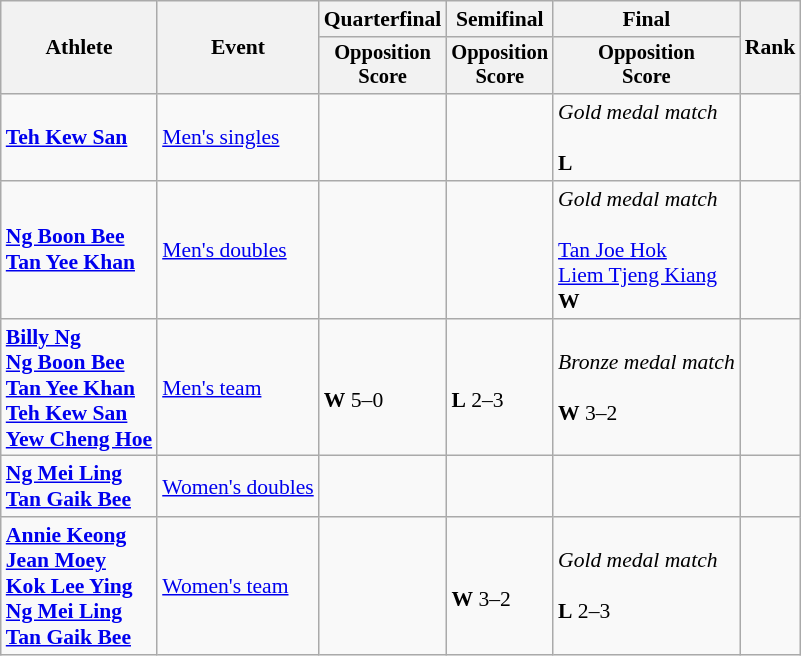<table class="wikitable" style="font-size:90%">
<tr>
<th rowspan=2>Athlete</th>
<th rowspan=2>Event</th>
<th>Quarterfinal</th>
<th>Semifinal</th>
<th>Final</th>
<th rowspan=2>Rank</th>
</tr>
<tr style="font-size:95%">
<th>Opposition<br>Score</th>
<th>Opposition<br>Score</th>
<th>Opposition<br>Score</th>
</tr>
<tr>
<td><strong><a href='#'>Teh Kew San</a></strong></td>
<td><a href='#'>Men's singles</a></td>
<td></td>
<td></td>
<td><em>Gold medal match</em><br><br><strong>L</strong></td>
<td align=center></td>
</tr>
<tr>
<td><strong><a href='#'>Ng Boon Bee</a><br><a href='#'>Tan Yee Khan</a></strong></td>
<td><a href='#'>Men's doubles</a></td>
<td></td>
<td></td>
<td><em>Gold medal match</em><br><br><a href='#'>Tan Joe Hok</a><br><a href='#'>Liem Tjeng Kiang</a><br><strong>W</strong></td>
<td align=center></td>
</tr>
<tr>
<td><strong><a href='#'>Billy Ng</a><br><a href='#'>Ng Boon Bee</a><br><a href='#'>Tan Yee Khan</a><br><a href='#'>Teh Kew San</a><br><a href='#'>Yew Cheng Hoe</a></strong></td>
<td><a href='#'>Men's team</a></td>
<td><br><strong>W</strong> 5–0</td>
<td><br><strong>L</strong> 2–3</td>
<td><em>Bronze medal match</em><br><br><strong>W</strong> 3–2</td>
<td align=center></td>
</tr>
<tr>
<td><strong><a href='#'>Ng Mei Ling</a><br><a href='#'>Tan Gaik Bee</a></strong></td>
<td><a href='#'>Women's doubles</a></td>
<td></td>
<td></td>
<td></td>
<td align=center></td>
</tr>
<tr>
<td><strong><a href='#'>Annie Keong</a><br><a href='#'>Jean Moey</a><br><a href='#'>Kok Lee Ying</a><br><a href='#'>Ng Mei Ling</a><br><a href='#'>Tan Gaik Bee</a></strong></td>
<td><a href='#'>Women's team</a></td>
<td></td>
<td><br><strong>W</strong> 3–2</td>
<td><em>Gold medal match</em><br><br><strong>L</strong> 2–3</td>
<td align=center></td>
</tr>
</table>
